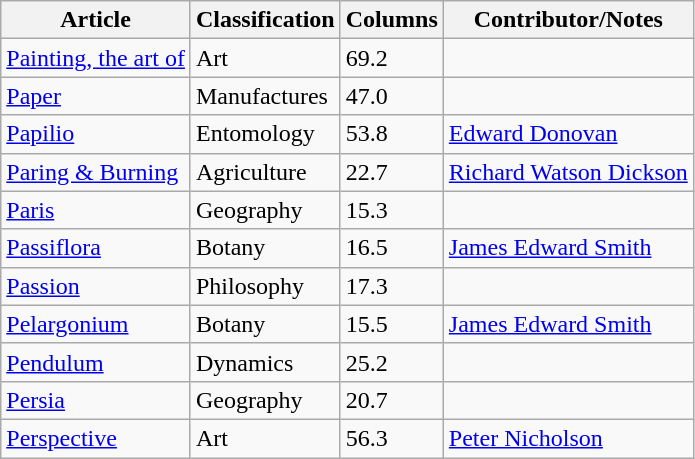<table class="wikitable">
<tr>
<th>Article</th>
<th>Classification</th>
<th>Columns</th>
<th>Contributor/Notes</th>
</tr>
<tr>
<td><a href='#'>Painting, the art of</a></td>
<td>Art</td>
<td>69.2</td>
<td></td>
</tr>
<tr>
<td><a href='#'>Paper</a></td>
<td>Manufactures</td>
<td>47.0</td>
<td></td>
</tr>
<tr>
<td><a href='#'>Papilio</a></td>
<td>Entomology</td>
<td>53.8</td>
<td><a href='#'>Edward Donovan</a></td>
</tr>
<tr>
<td><a href='#'>Paring & Burning</a></td>
<td>Agriculture</td>
<td>22.7</td>
<td><a href='#'>Richard Watson Dickson</a></td>
</tr>
<tr>
<td><a href='#'>Paris</a></td>
<td>Geography</td>
<td>15.3</td>
<td></td>
</tr>
<tr>
<td><a href='#'>Passiflora</a></td>
<td>Botany</td>
<td>16.5</td>
<td><a href='#'>James Edward Smith</a></td>
</tr>
<tr>
<td><a href='#'>Passion</a></td>
<td>Philosophy</td>
<td>17.3</td>
<td></td>
</tr>
<tr>
<td><a href='#'>Pelargonium</a></td>
<td>Botany</td>
<td>15.5</td>
<td><a href='#'>James Edward Smith</a></td>
</tr>
<tr>
<td><a href='#'>Pendulum</a></td>
<td>Dynamics</td>
<td>25.2</td>
<td></td>
</tr>
<tr>
<td><a href='#'>Persia</a></td>
<td>Geography</td>
<td>20.7</td>
<td></td>
</tr>
<tr>
<td><a href='#'>Perspective</a></td>
<td>Art</td>
<td>56.3</td>
<td><a href='#'>Peter Nicholson</a></td>
</tr>
</table>
